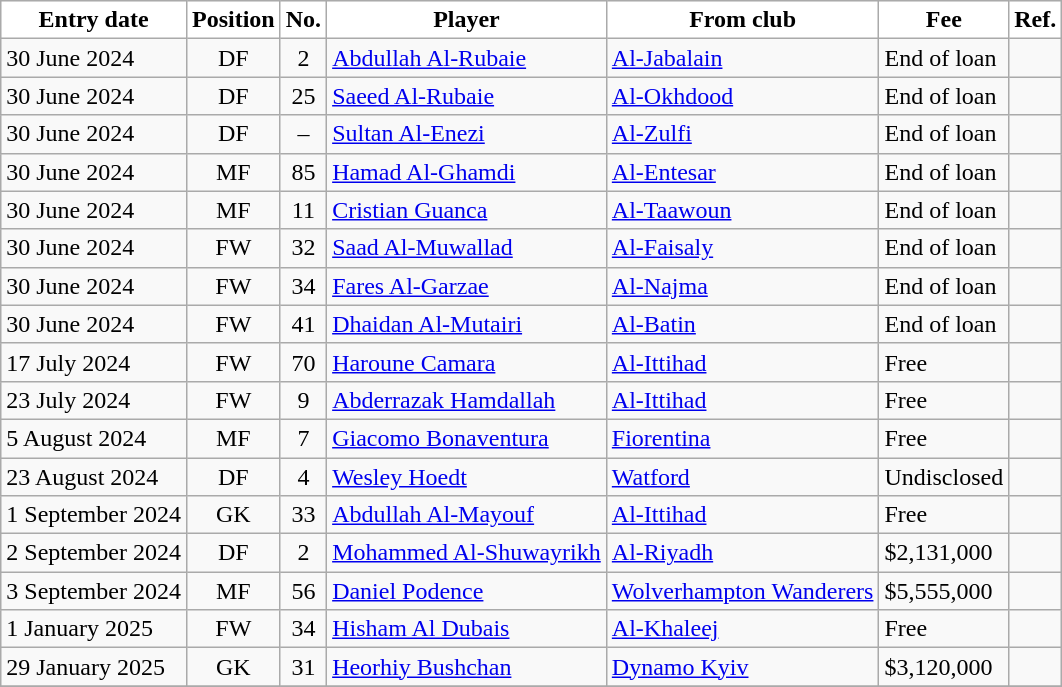<table class="wikitable sortable">
<tr>
<th style="background:white; color:black;"><strong>Entry date</strong></th>
<th style="background:white; color:black;"><strong>Position</strong></th>
<th style="background:white; color:black;"><strong>No.</strong></th>
<th style="background:white; color:black;"><strong>Player</strong></th>
<th style="background:white; color:black;"><strong>From club</strong></th>
<th style="background:white; color:black;"><strong>Fee</strong></th>
<th style="background:white; color:black;"><strong>Ref.</strong></th>
</tr>
<tr>
<td>30 June 2024</td>
<td style="text-align:center;">DF</td>
<td style="text-align:center;">2</td>
<td style="text-align:left;"> <a href='#'>Abdullah Al-Rubaie</a></td>
<td style="text-align:left;"> <a href='#'>Al-Jabalain</a></td>
<td>End of loan</td>
<td></td>
</tr>
<tr>
<td>30 June 2024</td>
<td style="text-align:center;">DF</td>
<td style="text-align:center;">25</td>
<td style="text-align:left;"> <a href='#'>Saeed Al-Rubaie</a></td>
<td style="text-align:left;"> <a href='#'>Al-Okhdood</a></td>
<td>End of loan</td>
<td></td>
</tr>
<tr>
<td>30 June 2024</td>
<td style="text-align:center;">DF</td>
<td style="text-align:center;">–</td>
<td style="text-align:left;"> <a href='#'>Sultan Al-Enezi</a></td>
<td style="text-align:left;"> <a href='#'>Al-Zulfi</a></td>
<td>End of loan</td>
<td></td>
</tr>
<tr>
<td>30 June 2024</td>
<td style="text-align:center;">MF</td>
<td style="text-align:center;">85</td>
<td style="text-align:left;"> <a href='#'>Hamad Al-Ghamdi</a></td>
<td style="text-align:left;"> <a href='#'>Al-Entesar</a></td>
<td>End of loan</td>
<td></td>
</tr>
<tr>
<td>30 June 2024</td>
<td style="text-align:center;">MF</td>
<td style="text-align:center;">11</td>
<td style="text-align:left;"> <a href='#'>Cristian Guanca</a></td>
<td style="text-align:left;"> <a href='#'>Al-Taawoun</a></td>
<td>End of loan</td>
<td></td>
</tr>
<tr>
<td>30 June 2024</td>
<td style="text-align:center;">FW</td>
<td style="text-align:center;">32</td>
<td style="text-align:left;"> <a href='#'>Saad Al-Muwallad</a></td>
<td style="text-align:left;"> <a href='#'>Al-Faisaly</a></td>
<td>End of loan</td>
<td></td>
</tr>
<tr>
<td>30 June 2024</td>
<td style="text-align:center;">FW</td>
<td style="text-align:center;">34</td>
<td style="text-align:left;"> <a href='#'>Fares Al-Garzae</a></td>
<td style="text-align:left;"> <a href='#'>Al-Najma</a></td>
<td>End of loan</td>
<td></td>
</tr>
<tr>
<td>30 June 2024</td>
<td style="text-align:center;">FW</td>
<td style="text-align:center;">41</td>
<td style="text-align:left;"> <a href='#'>Dhaidan Al-Mutairi</a></td>
<td style="text-align:left;"> <a href='#'>Al-Batin</a></td>
<td>End of loan</td>
<td></td>
</tr>
<tr>
<td>17 July 2024</td>
<td style="text-align:center;">FW</td>
<td style="text-align:center;">70</td>
<td style="text-align:left;"> <a href='#'>Haroune Camara</a></td>
<td style="text-align:left;"> <a href='#'>Al-Ittihad</a></td>
<td>Free</td>
<td></td>
</tr>
<tr>
<td>23 July 2024</td>
<td style="text-align:center;">FW</td>
<td style="text-align:center;">9</td>
<td style="text-align:left;"> <a href='#'>Abderrazak Hamdallah</a></td>
<td style="text-align:left;"> <a href='#'>Al-Ittihad</a></td>
<td>Free</td>
<td></td>
</tr>
<tr>
<td>5 August 2024</td>
<td style="text-align:center;">MF</td>
<td style="text-align:center;">7</td>
<td style="text-align:left;"> <a href='#'>Giacomo Bonaventura</a></td>
<td style="text-align:left;"> <a href='#'>Fiorentina</a></td>
<td>Free</td>
<td></td>
</tr>
<tr>
<td>23 August 2024</td>
<td style="text-align:center;">DF</td>
<td style="text-align:center;">4</td>
<td style="text-align:left;"> <a href='#'>Wesley Hoedt</a></td>
<td style="text-align:left;"> <a href='#'>Watford</a></td>
<td>Undisclosed</td>
<td></td>
</tr>
<tr>
<td>1 September 2024</td>
<td style="text-align:center;">GK</td>
<td style="text-align:center;">33</td>
<td style="text-align:left;"> <a href='#'>Abdullah Al-Mayouf</a></td>
<td style="text-align:left;"> <a href='#'>Al-Ittihad</a></td>
<td>Free</td>
<td></td>
</tr>
<tr>
<td>2 September 2024</td>
<td style="text-align:center;">DF</td>
<td style="text-align:center;">2</td>
<td style="text-align:left;"> <a href='#'>Mohammed Al-Shuwayrikh</a></td>
<td style="text-align:left;"> <a href='#'>Al-Riyadh</a></td>
<td>$2,131,000</td>
<td></td>
</tr>
<tr>
<td>3 September 2024</td>
<td style="text-align:center;">MF</td>
<td style="text-align:center;">56</td>
<td style="text-align:left;"> <a href='#'>Daniel Podence</a></td>
<td style="text-align:left;"> <a href='#'>Wolverhampton Wanderers</a></td>
<td>$5,555,000</td>
<td></td>
</tr>
<tr>
<td>1 January 2025</td>
<td style="text-align:center;">FW</td>
<td style="text-align:center;">34</td>
<td style="text-align:left;"> <a href='#'>Hisham Al Dubais</a></td>
<td style="text-align:left;"> <a href='#'>Al-Khaleej</a></td>
<td>Free</td>
<td></td>
</tr>
<tr>
<td>29 January 2025</td>
<td style="text-align:center;">GK</td>
<td style="text-align:center;">31</td>
<td style="text-align:left;"> <a href='#'>Heorhiy Bushchan</a></td>
<td style="text-align:left;"> <a href='#'>Dynamo Kyiv</a></td>
<td>$3,120,000</td>
<td></td>
</tr>
<tr>
</tr>
</table>
